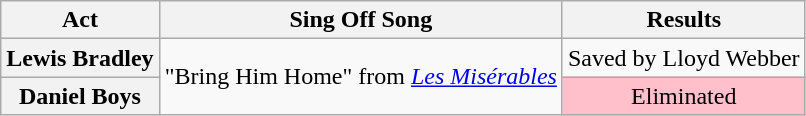<table class="wikitable plainrowheaders" style="text-align:center;">
<tr>
<th scope="col">Act</th>
<th scope="col">Sing Off Song</th>
<th scope="col">Results</th>
</tr>
<tr>
<th scope="row">Lewis Bradley</th>
<td rowspan="2">"Bring Him Home" from <em><a href='#'>Les Misérables</a></em></td>
<td>Saved by Lloyd Webber</td>
</tr>
<tr>
<th scope="row">Daniel Boys</th>
<td style="background:pink;">Eliminated</td>
</tr>
</table>
